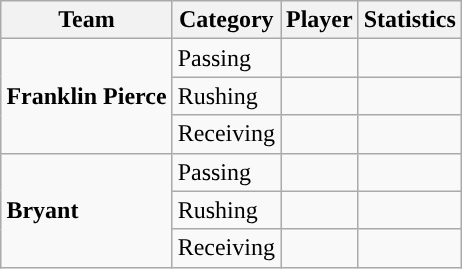<table class="wikitable" style="float: right;">
<tr>
<th>Team</th>
<th>Category</th>
<th>Player</th>
<th>Statistics</th>
</tr>
<tr>
<td rowspan=3><strong>Franklin Pierce</strong></td>
<td>Passing</td>
<td></td>
<td></td>
</tr>
<tr>
<td>Rushing</td>
<td></td>
<td></td>
</tr>
<tr>
<td>Receiving</td>
<td></td>
<td></td>
</tr>
<tr>
<td rowspan=3><strong>Bryant</strong></td>
<td>Passing</td>
<td></td>
<td></td>
</tr>
<tr>
<td>Rushing</td>
<td></td>
<td></td>
</tr>
<tr>
<td>Receiving</td>
<td></td>
<td></td>
</tr>
</table>
